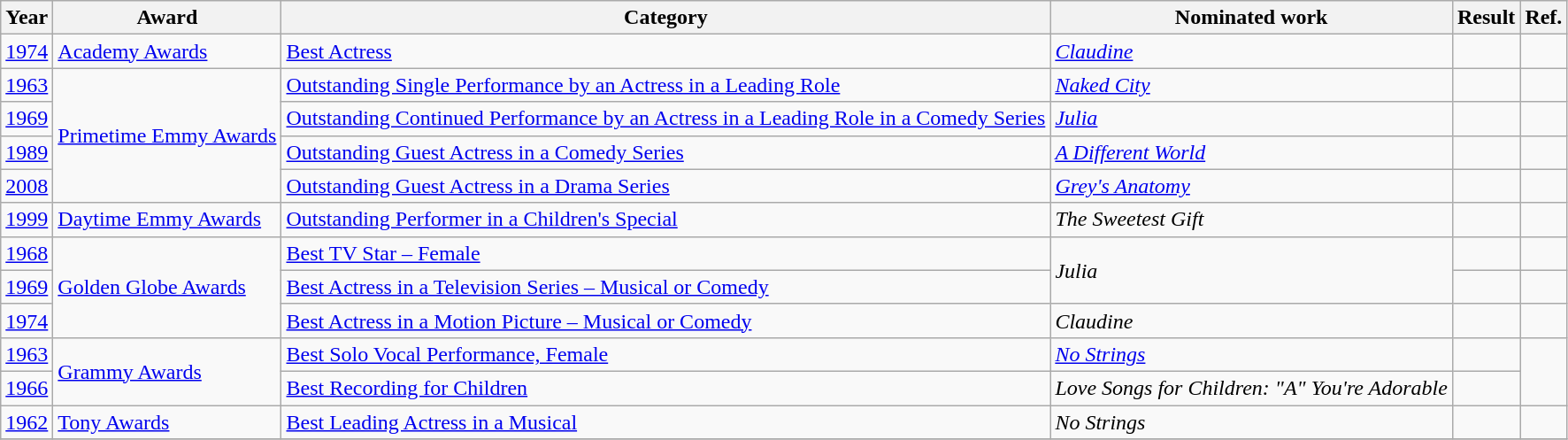<table class="wikitable">
<tr>
<th>Year</th>
<th>Award</th>
<th>Category</th>
<th>Nominated work</th>
<th>Result</th>
<th>Ref.</th>
</tr>
<tr>
<td><a href='#'>1974</a></td>
<td><a href='#'>Academy Awards</a></td>
<td><a href='#'>Best Actress</a></td>
<td><em><a href='#'>Claudine</a></em></td>
<td></td>
<td></td>
</tr>
<tr>
<td><a href='#'>1963</a></td>
<td rowspan="4"><a href='#'>Primetime Emmy Awards</a></td>
<td><a href='#'>Outstanding Single Performance by an Actress in a Leading Role</a></td>
<td><em><a href='#'>Naked City</a></em></td>
<td></td>
<td></td>
</tr>
<tr>
<td><a href='#'>1969</a></td>
<td><a href='#'>Outstanding Continued Performance by an Actress in a Leading Role in a Comedy Series</a></td>
<td><em><a href='#'>Julia</a></em></td>
<td></td>
<td></td>
</tr>
<tr>
<td><a href='#'>1989</a></td>
<td><a href='#'>Outstanding Guest Actress in a Comedy Series</a></td>
<td><em><a href='#'>A Different World</a></em></td>
<td></td>
<td></td>
</tr>
<tr>
<td><a href='#'>2008</a></td>
<td><a href='#'>Outstanding Guest Actress in a Drama Series</a></td>
<td><em><a href='#'>Grey's Anatomy</a></em></td>
<td></td>
<td></td>
</tr>
<tr>
<td><a href='#'>1999</a></td>
<td><a href='#'>Daytime Emmy Awards</a></td>
<td><a href='#'>Outstanding Performer in a Children's Special</a></td>
<td><em>The Sweetest Gift</em></td>
<td></td>
<td></td>
</tr>
<tr>
<td><a href='#'>1968</a></td>
<td rowspan="3"><a href='#'>Golden Globe Awards</a></td>
<td><a href='#'>Best TV Star – Female</a></td>
<td rowspan="2"><em>Julia</em></td>
<td></td>
<td></td>
</tr>
<tr>
<td><a href='#'>1969</a></td>
<td><a href='#'>Best Actress in a Television Series – Musical or Comedy</a></td>
<td></td>
<td></td>
</tr>
<tr>
<td><a href='#'>1974</a></td>
<td><a href='#'>Best Actress in a Motion Picture – Musical or Comedy</a></td>
<td><em>Claudine</em></td>
<td></td>
<td></td>
</tr>
<tr>
<td><a href='#'>1963</a></td>
<td rowspan="2"><a href='#'>Grammy Awards</a></td>
<td><a href='#'>Best Solo Vocal Performance, Female</a></td>
<td><em><a href='#'>No Strings</a></em></td>
<td></td>
<td rowspan="2"></td>
</tr>
<tr>
<td><a href='#'>1966</a></td>
<td><a href='#'>Best Recording for Children</a></td>
<td><em>Love Songs for Children: "A" You're Adorable</em></td>
<td></td>
</tr>
<tr>
<td><a href='#'>1962</a></td>
<td><a href='#'>Tony Awards</a></td>
<td><a href='#'>Best Leading Actress in a Musical</a></td>
<td><em>No Strings</em></td>
<td></td>
<td></td>
</tr>
<tr>
</tr>
</table>
